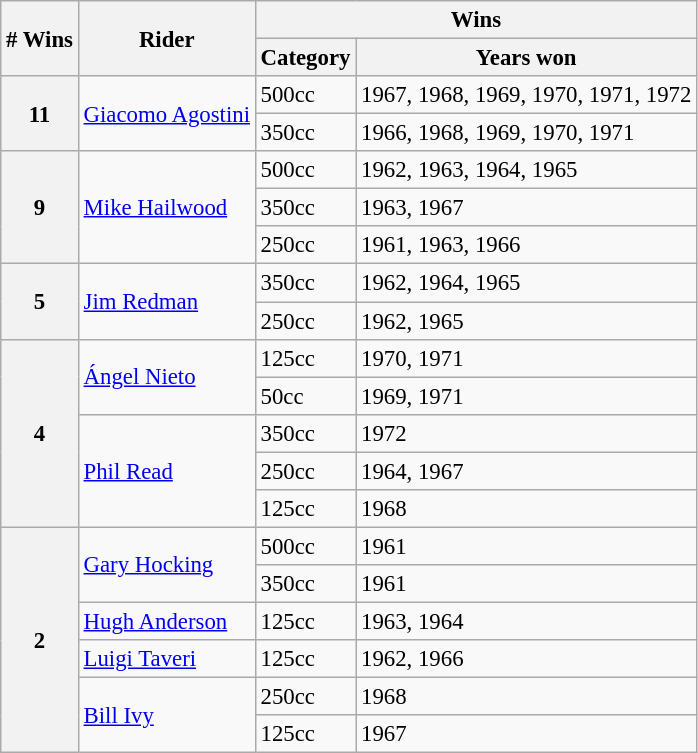<table class="wikitable" style="font-size: 95%;">
<tr>
<th rowspan=2># Wins</th>
<th rowspan=2>Rider</th>
<th colspan=2>Wins</th>
</tr>
<tr>
<th>Category</th>
<th>Years won</th>
</tr>
<tr>
<th rowspan=2>11</th>
<td rowspan=2> <a href='#'>Giacomo Agostini</a></td>
<td>500cc</td>
<td>1967, 1968, 1969, 1970, 1971, 1972</td>
</tr>
<tr>
<td>350cc</td>
<td>1966, 1968, 1969, 1970, 1971</td>
</tr>
<tr>
<th rowspan=3>9</th>
<td rowspan=3> <a href='#'>Mike Hailwood</a></td>
<td>500cc</td>
<td>1962, 1963, 1964, 1965</td>
</tr>
<tr>
<td>350cc</td>
<td>1963, 1967</td>
</tr>
<tr>
<td>250cc</td>
<td>1961, 1963, 1966</td>
</tr>
<tr>
<th rowspan=2>5</th>
<td rowspan=2> <a href='#'>Jim Redman</a></td>
<td>350cc</td>
<td>1962, 1964, 1965</td>
</tr>
<tr>
<td>250cc</td>
<td>1962, 1965</td>
</tr>
<tr>
<th rowspan=5>4</th>
<td rowspan=2> <a href='#'>Ángel Nieto</a></td>
<td>125cc</td>
<td>1970, 1971</td>
</tr>
<tr>
<td>50cc</td>
<td>1969, 1971</td>
</tr>
<tr>
<td rowspan=3> <a href='#'>Phil Read</a></td>
<td>350cc</td>
<td>1972</td>
</tr>
<tr>
<td>250cc</td>
<td>1964, 1967</td>
</tr>
<tr>
<td>125cc</td>
<td>1968</td>
</tr>
<tr>
<th rowspan=6>2</th>
<td rowspan=2> <a href='#'>Gary Hocking</a></td>
<td>500cc</td>
<td>1961</td>
</tr>
<tr>
<td>350cc</td>
<td>1961</td>
</tr>
<tr>
<td> <a href='#'>Hugh Anderson</a></td>
<td>125cc</td>
<td>1963, 1964</td>
</tr>
<tr>
<td> <a href='#'>Luigi Taveri</a></td>
<td>125cc</td>
<td>1962, 1966</td>
</tr>
<tr>
<td rowspan=2> <a href='#'>Bill Ivy</a></td>
<td>250cc</td>
<td>1968</td>
</tr>
<tr>
<td>125cc</td>
<td>1967</td>
</tr>
</table>
